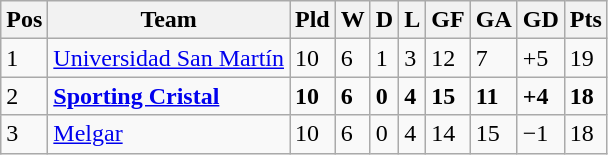<table class="wikitable">
<tr>
<th>Pos</th>
<th><strong>Team</strong></th>
<th><strong>Pld</strong></th>
<th>W</th>
<th>D</th>
<th>L</th>
<th>GF</th>
<th>GA</th>
<th>GD</th>
<th>Pts</th>
</tr>
<tr>
<td>1</td>
<td><a href='#'>Universidad San Martín</a></td>
<td>10</td>
<td>6</td>
<td>1</td>
<td>3</td>
<td>12</td>
<td>7</td>
<td>+5</td>
<td>19</td>
</tr>
<tr>
<td>2</td>
<td><strong><a href='#'>Sporting Cristal</a></strong></td>
<td><strong>10</strong></td>
<td><strong>6</strong></td>
<td><strong>0</strong></td>
<td><strong>4</strong></td>
<td><strong>15</strong></td>
<td><strong>11</strong></td>
<td><strong>+4</strong></td>
<td><strong>18</strong></td>
</tr>
<tr>
<td>3</td>
<td><a href='#'>Melgar</a></td>
<td>10</td>
<td>6</td>
<td>0</td>
<td>4</td>
<td>14</td>
<td>15</td>
<td>−1</td>
<td>18</td>
</tr>
</table>
